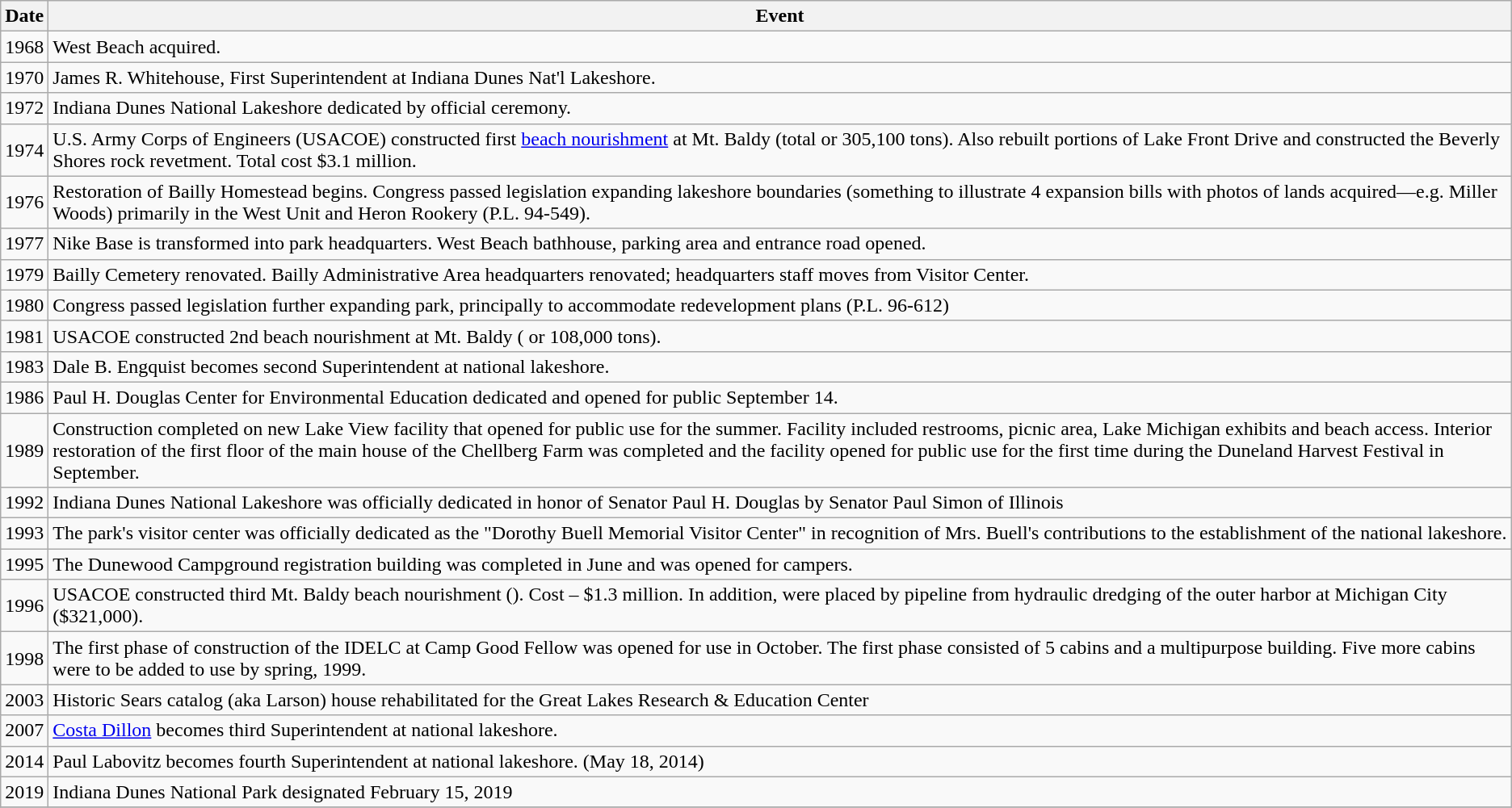<table class="wikitable">
<tr>
<th>Date</th>
<th>Event</th>
</tr>
<tr>
<td>1968</td>
<td>West Beach acquired.</td>
</tr>
<tr>
<td>1970</td>
<td>James R. Whitehouse, First Superintendent at Indiana Dunes Nat'l Lakeshore.</td>
</tr>
<tr>
<td>1972</td>
<td>Indiana Dunes National Lakeshore dedicated by official ceremony.</td>
</tr>
<tr>
<td>1974</td>
<td>U.S. Army Corps of Engineers (USACOE) constructed first <a href='#'>beach nourishment</a> at Mt. Baldy (total  or 305,100 tons). Also rebuilt portions of Lake Front Drive and constructed the Beverly Shores rock revetment. Total cost $3.1 million.</td>
</tr>
<tr>
<td>1976</td>
<td>Restoration of Bailly Homestead begins. Congress passed legislation expanding lakeshore boundaries (something to illustrate 4 expansion bills with photos of lands acquired—e.g. Miller Woods) primarily in the West Unit and Heron Rookery (P.L. 94-549).</td>
</tr>
<tr>
<td>1977</td>
<td>Nike Base is transformed into park headquarters. West Beach bathhouse, parking area and entrance road opened.</td>
</tr>
<tr>
<td>1979</td>
<td>Bailly Cemetery renovated. Bailly Administrative Area headquarters renovated; headquarters staff moves from Visitor Center.</td>
</tr>
<tr>
<td>1980</td>
<td>Congress passed legislation further expanding park, principally to accommodate redevelopment plans (P.L. 96-612)</td>
</tr>
<tr>
<td>1981</td>
<td>USACOE constructed 2nd beach nourishment at Mt. Baldy ( or 108,000 tons).</td>
</tr>
<tr>
<td>1983</td>
<td>Dale B. Engquist becomes second Superintendent at national lakeshore.</td>
</tr>
<tr>
<td>1986</td>
<td>Paul H. Douglas Center for Environmental Education dedicated and opened for public September 14.</td>
</tr>
<tr>
<td>1989</td>
<td>Construction completed on new Lake View facility that opened for public use for the summer. Facility included restrooms, picnic area, Lake Michigan exhibits and beach access. Interior restoration of the first floor of the main house of the Chellberg Farm was completed and the facility opened for public use for the first time during the Duneland Harvest Festival in September.</td>
</tr>
<tr>
<td>1992</td>
<td>Indiana Dunes National Lakeshore was officially dedicated in honor of Senator Paul H. Douglas by Senator Paul Simon of Illinois</td>
</tr>
<tr>
<td>1993</td>
<td>The park's visitor center was officially dedicated as the "Dorothy Buell Memorial Visitor Center" in recognition of Mrs. Buell's contributions to the establishment of the national lakeshore.</td>
</tr>
<tr>
<td>1995</td>
<td>The Dunewood Campground registration building was completed in June and was opened for campers.</td>
</tr>
<tr>
<td>1996</td>
<td>USACOE constructed third Mt. Baldy beach nourishment (). Cost – $1.3 million. In addition,  were placed by pipeline from hydraulic dredging of the outer harbor at Michigan City ($321,000).</td>
</tr>
<tr>
<td>1998</td>
<td>The first phase of construction of the IDELC at Camp Good Fellow was opened for use in October. The first phase consisted of 5 cabins and a multipurpose building. Five more cabins were to be added to use by spring, 1999.</td>
</tr>
<tr>
<td>2003</td>
<td>Historic Sears catalog (aka Larson) house rehabilitated for the Great Lakes Research & Education Center</td>
</tr>
<tr>
<td>2007</td>
<td><a href='#'>Costa Dillon</a> becomes third Superintendent at national lakeshore.</td>
</tr>
<tr>
<td>2014</td>
<td>Paul Labovitz becomes fourth Superintendent at national lakeshore. (May 18, 2014)</td>
</tr>
<tr>
<td>2019</td>
<td>Indiana Dunes National Park designated February 15, 2019</td>
</tr>
<tr>
</tr>
</table>
